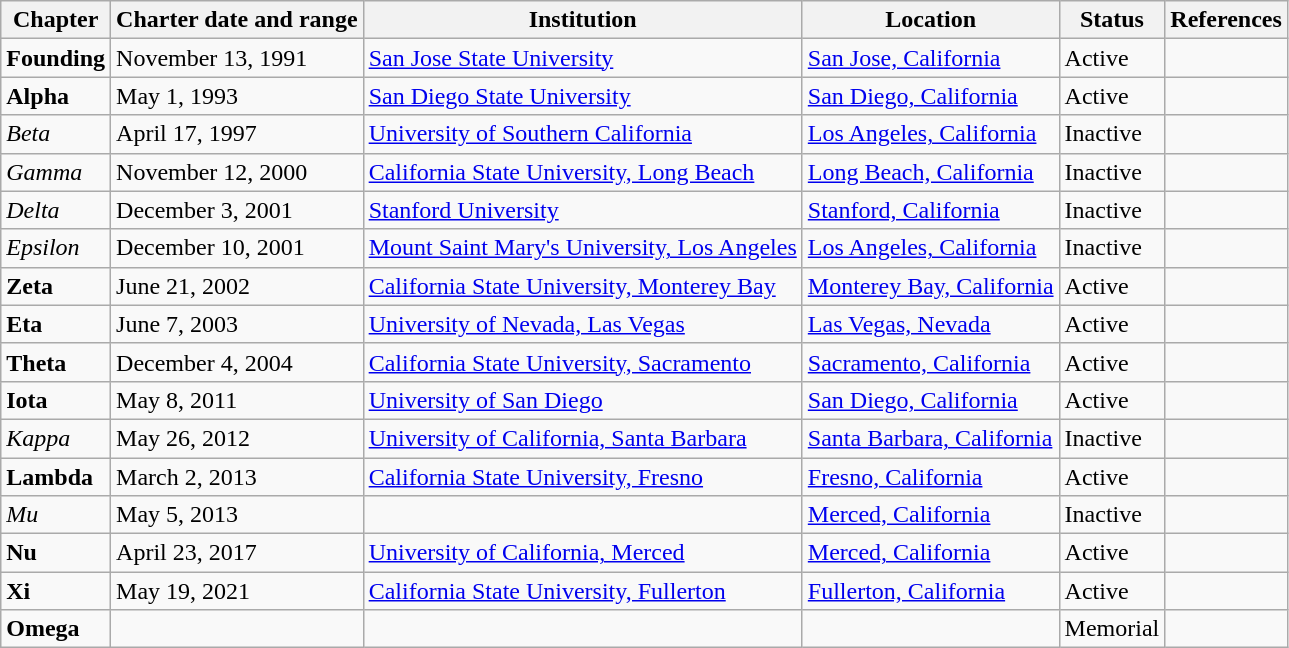<table class="wikitable sortable">
<tr>
<th>Chapter</th>
<th>Charter date and range</th>
<th>Institution</th>
<th>Location</th>
<th>Status</th>
<th>References</th>
</tr>
<tr>
<td><strong>Founding</strong></td>
<td>November 13, 1991</td>
<td><a href='#'>San Jose State University</a></td>
<td><a href='#'>San Jose, California</a></td>
<td>Active</td>
<td></td>
</tr>
<tr>
<td><strong>Alpha</strong></td>
<td>May 1, 1993</td>
<td><a href='#'>San Diego State University</a></td>
<td><a href='#'>San Diego, California</a></td>
<td>Active</td>
<td></td>
</tr>
<tr>
<td><em>Beta</em></td>
<td>April 17, 1997</td>
<td><a href='#'>University of Southern California</a></td>
<td><a href='#'>Los Angeles, California</a></td>
<td>Inactive</td>
<td></td>
</tr>
<tr>
<td><em>Gamma</em></td>
<td>November 12, 2000</td>
<td><a href='#'>California State University, Long Beach</a></td>
<td><a href='#'>Long Beach, California</a></td>
<td>Inactive</td>
<td></td>
</tr>
<tr>
<td><em>Delta</em></td>
<td>December 3, 2001</td>
<td><a href='#'>Stanford University</a></td>
<td><a href='#'>Stanford, California</a></td>
<td>Inactive</td>
<td></td>
</tr>
<tr>
<td><em>Epsilon</em></td>
<td>December 10, 2001</td>
<td><a href='#'>Mount Saint Mary's University, Los Angeles</a></td>
<td><a href='#'>Los Angeles, California</a></td>
<td>Inactive</td>
<td></td>
</tr>
<tr>
<td><strong>Zeta</strong></td>
<td>June 21, 2002</td>
<td><a href='#'>California State University, Monterey Bay</a></td>
<td><a href='#'>Monterey Bay, California</a></td>
<td>Active</td>
<td></td>
</tr>
<tr>
<td><strong>Eta</strong></td>
<td>June 7, 2003</td>
<td><a href='#'>University of Nevada, Las Vegas</a></td>
<td><a href='#'>Las Vegas, Nevada</a></td>
<td>Active</td>
<td></td>
</tr>
<tr>
<td><strong>Theta</strong></td>
<td>December 4, 2004</td>
<td><a href='#'>California State University, Sacramento</a></td>
<td><a href='#'>Sacramento, California</a></td>
<td>Active</td>
<td></td>
</tr>
<tr>
<td><strong>Iota</strong></td>
<td>May 8, 2011</td>
<td><a href='#'>University of San Diego</a></td>
<td><a href='#'>San Diego, California</a></td>
<td>Active</td>
<td></td>
</tr>
<tr>
<td><em>Kappa</em></td>
<td>May 26, 2012</td>
<td><a href='#'>University of California, Santa Barbara</a></td>
<td><a href='#'>Santa Barbara, California</a></td>
<td>Inactive</td>
<td></td>
</tr>
<tr>
<td><strong>Lambda</strong></td>
<td>March 2, 2013</td>
<td><a href='#'>California State University, Fresno</a></td>
<td><a href='#'>Fresno, California</a></td>
<td>Active</td>
<td></td>
</tr>
<tr>
<td><em>Mu</em></td>
<td>May 5, 2013</td>
<td></td>
<td><a href='#'>Merced, California</a></td>
<td>Inactive</td>
<td></td>
</tr>
<tr>
<td><strong>Nu</strong></td>
<td>April 23, 2017</td>
<td><a href='#'>University of California, Merced</a></td>
<td><a href='#'>Merced, California</a></td>
<td>Active</td>
<td></td>
</tr>
<tr>
<td><strong>Xi</strong></td>
<td>May 19, 2021</td>
<td><a href='#'>California State University, Fullerton</a></td>
<td><a href='#'>Fullerton, California</a></td>
<td>Active</td>
<td></td>
</tr>
<tr>
<td><strong>Omega</strong></td>
<td></td>
<td></td>
<td></td>
<td>Memorial</td>
<td></td>
</tr>
</table>
